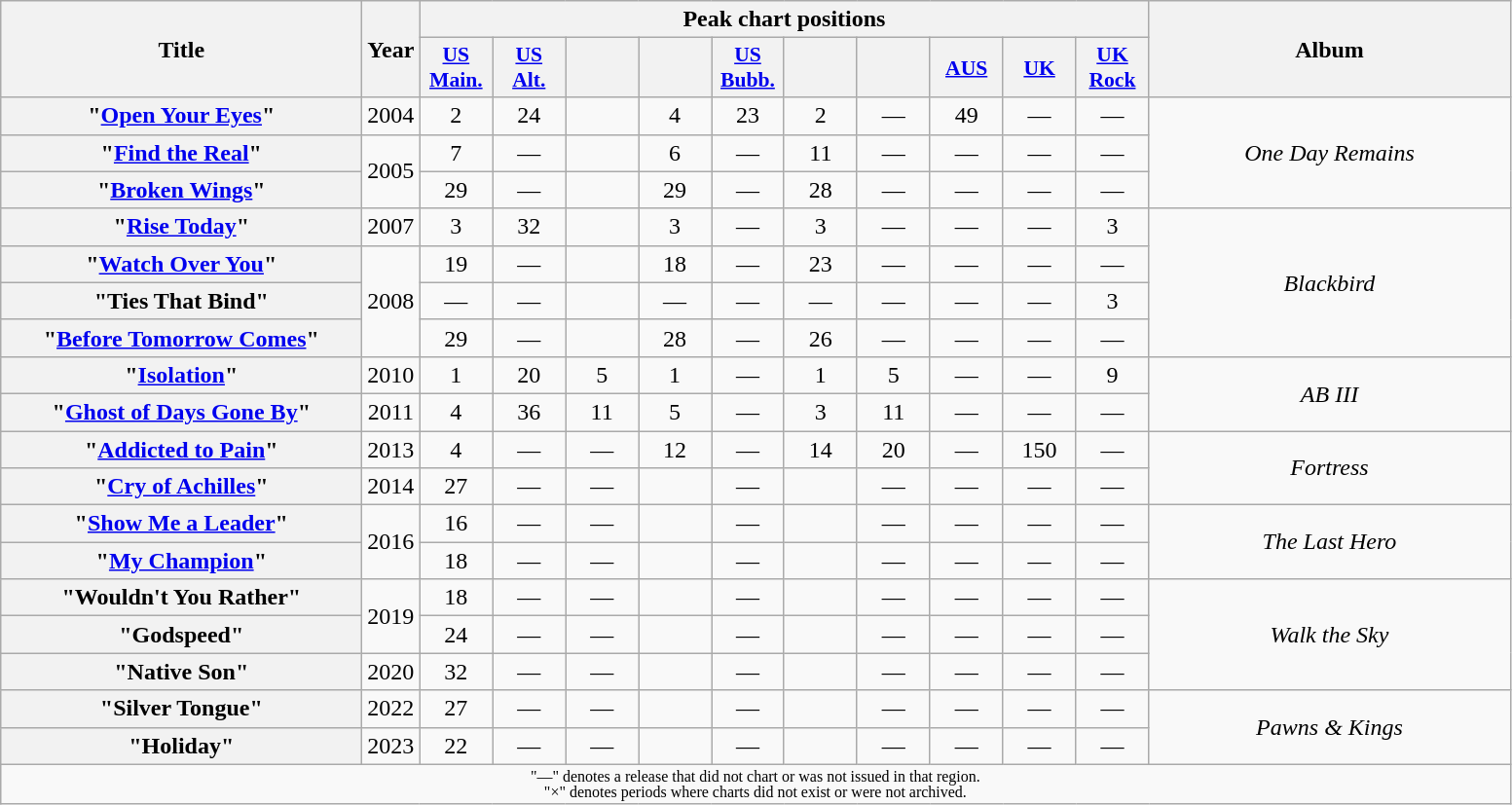<table class="wikitable plainrowheaders" style="text-align:center;">
<tr>
<th scope="col" rowspan="2" style="width:15em;">Title</th>
<th scope="col" rowspan="2">Year</th>
<th scope="col" colspan="10">Peak chart positions</th>
<th scope="col" rowspan="2" style="width:15em;">Album</th>
</tr>
<tr>
<th scope="col" style="width:3em;font-size:90%;"><a href='#'>US<br>Main.</a><br></th>
<th scope="col" style="width:3em;font-size:90%;"><a href='#'>US<br>Alt.</a><br></th>
<th scope="col" style="width:3em;font-size:90%;"><br></th>
<th scope="col" style="width:3em;font-size:90%;"><br></th>
<th scope="col" style="width:3em;font-size:90%;"><a href='#'>US<br>Bubb.</a><br></th>
<th scope="col" style="width:3em;font-size:90%;"><br></th>
<th scope="col" style="width:3em;font-size:90%;"><br></th>
<th scope="col" style="width:3em;font-size:90%;"><a href='#'>AUS</a><br></th>
<th scope="col" style="width:3em;font-size:90%;"><a href='#'>UK</a><br></th>
<th scope="col" style="width:3em;font-size:90%;"><a href='#'>UK<br>Rock</a><br></th>
</tr>
<tr>
<th scope="row">"<a href='#'>Open Your Eyes</a>"</th>
<td>2004</td>
<td>2</td>
<td>24</td>
<td></td>
<td>4</td>
<td>23</td>
<td>2</td>
<td>—</td>
<td>49</td>
<td>—</td>
<td>—</td>
<td rowspan="3"><em>One Day Remains</em></td>
</tr>
<tr>
<th scope="row">"<a href='#'>Find the Real</a>"</th>
<td rowspan="2">2005</td>
<td>7</td>
<td>—</td>
<td></td>
<td>6</td>
<td>—</td>
<td>11</td>
<td>—</td>
<td>—</td>
<td>—</td>
<td>—</td>
</tr>
<tr>
<th scope="row">"<a href='#'>Broken Wings</a>"</th>
<td>29</td>
<td>—</td>
<td></td>
<td>29</td>
<td>—</td>
<td>28</td>
<td>—</td>
<td>—</td>
<td>—</td>
<td>—</td>
</tr>
<tr>
<th scope="row">"<a href='#'>Rise Today</a>"</th>
<td>2007</td>
<td>3</td>
<td>32</td>
<td></td>
<td>3</td>
<td>—</td>
<td>3</td>
<td>—</td>
<td>—</td>
<td>—</td>
<td>3</td>
<td rowspan="4"><em>Blackbird</em></td>
</tr>
<tr>
<th scope="row">"<a href='#'>Watch Over You</a>"</th>
<td rowspan="3">2008</td>
<td>19</td>
<td>—</td>
<td></td>
<td>18</td>
<td>—</td>
<td>23</td>
<td>—</td>
<td>—</td>
<td>—</td>
<td>—</td>
</tr>
<tr>
<th scope="row">"Ties That Bind"</th>
<td>—</td>
<td>—</td>
<td></td>
<td>—</td>
<td>—</td>
<td>—</td>
<td>—</td>
<td>—</td>
<td>—</td>
<td>3</td>
</tr>
<tr>
<th scope="row">"<a href='#'>Before Tomorrow Comes</a>"</th>
<td>29</td>
<td>—</td>
<td></td>
<td>28</td>
<td>—</td>
<td>26</td>
<td>—</td>
<td>—</td>
<td>—</td>
<td>—</td>
</tr>
<tr>
<th scope="row">"<a href='#'>Isolation</a>"</th>
<td>2010</td>
<td>1</td>
<td>20</td>
<td>5</td>
<td>1</td>
<td>—</td>
<td>1</td>
<td>5</td>
<td>—</td>
<td>—</td>
<td>9</td>
<td rowspan="2"><em>AB III</em></td>
</tr>
<tr>
<th scope="row">"<a href='#'>Ghost of Days Gone By</a>"</th>
<td>2011</td>
<td>4</td>
<td>36</td>
<td>11</td>
<td>5</td>
<td>—</td>
<td>3</td>
<td>11</td>
<td>—</td>
<td>—</td>
<td>—</td>
</tr>
<tr>
<th scope="row">"<a href='#'>Addicted to Pain</a>"</th>
<td>2013</td>
<td>4</td>
<td>—</td>
<td>—</td>
<td>12</td>
<td>—</td>
<td>14</td>
<td>20</td>
<td>—</td>
<td>150</td>
<td>—</td>
<td rowspan="2"><em>Fortress</em></td>
</tr>
<tr>
<th scope="row">"<a href='#'>Cry of Achilles</a>"</th>
<td>2014</td>
<td>27</td>
<td>—</td>
<td>—</td>
<td></td>
<td>—</td>
<td></td>
<td>—</td>
<td>—</td>
<td>—</td>
<td>—</td>
</tr>
<tr>
<th scope="row">"<a href='#'>Show Me a Leader</a>"</th>
<td rowspan="2">2016</td>
<td>16</td>
<td>—</td>
<td>—</td>
<td></td>
<td>—</td>
<td></td>
<td>—</td>
<td>—</td>
<td>—</td>
<td>—</td>
<td rowspan="2"><em>The Last Hero</em></td>
</tr>
<tr>
<th scope="row">"<a href='#'>My Champion</a>"</th>
<td>18</td>
<td>—</td>
<td>—</td>
<td></td>
<td>—</td>
<td></td>
<td>—</td>
<td>—</td>
<td>—</td>
<td>—</td>
</tr>
<tr>
<th scope="row">"Wouldn't You Rather"</th>
<td rowspan="2">2019</td>
<td>18</td>
<td>—</td>
<td>—</td>
<td></td>
<td>—</td>
<td></td>
<td>—</td>
<td>—</td>
<td>—</td>
<td>—</td>
<td rowspan="3"><em>Walk the Sky</em></td>
</tr>
<tr>
<th scope="row">"Godspeed"</th>
<td>24</td>
<td>—</td>
<td>—</td>
<td></td>
<td>—</td>
<td></td>
<td>—</td>
<td>—</td>
<td>—</td>
<td>—</td>
</tr>
<tr>
<th scope="row">"Native Son"</th>
<td rowspan="1">2020</td>
<td>32</td>
<td>—</td>
<td>—</td>
<td></td>
<td>—</td>
<td></td>
<td>—</td>
<td>—</td>
<td>—</td>
<td>—</td>
</tr>
<tr>
<th scope="row">"Silver Tongue"</th>
<td rowspan="1">2022</td>
<td>27</td>
<td>—</td>
<td>—</td>
<td></td>
<td>—</td>
<td></td>
<td>—</td>
<td>—</td>
<td>—</td>
<td>—</td>
<td rowspan="2"><em>Pawns & Kings</em></td>
</tr>
<tr>
<th scope="row">"Holiday"</th>
<td rowspan="1">2023</td>
<td>22</td>
<td>—</td>
<td>—</td>
<td></td>
<td>—</td>
<td></td>
<td>—</td>
<td>—</td>
<td>—</td>
<td>—</td>
</tr>
<tr>
<td colspan="13" style="font-size: 8pt">"—" denotes a release that did not chart or was not issued in that region.<br>"×" denotes periods where charts did not exist or were not archived.</td>
</tr>
</table>
